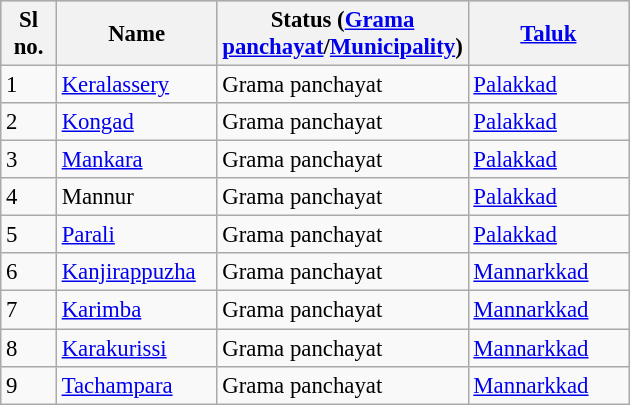<table class="wikitable sortable" style="margin: 1em 1em 1em 0; background-color: #f9f9f9; font-size: 95%;">
<tr style="background-color:#CCCCCC" align="center">
<th width="30px">Sl no.</th>
<th width="100px">Name</th>
<th width="130px">Status (<a href='#'>Grama panchayat</a>/<a href='#'>Municipality</a>)</th>
<th width="100px"><a href='#'>Taluk</a></th>
</tr>
<tr>
<td>1</td>
<td><a href='#'>Keralassery</a></td>
<td>Grama panchayat</td>
<td><a href='#'>Palakkad</a></td>
</tr>
<tr>
<td>2</td>
<td><a href='#'>Kongad</a></td>
<td>Grama panchayat</td>
<td><a href='#'>Palakkad</a></td>
</tr>
<tr>
<td>3</td>
<td><a href='#'>Mankara</a></td>
<td>Grama panchayat</td>
<td><a href='#'>Palakkad</a></td>
</tr>
<tr>
<td>4</td>
<td>Mannur</td>
<td>Grama panchayat</td>
<td><a href='#'>Palakkad</a></td>
</tr>
<tr>
<td>5</td>
<td><a href='#'>Parali</a></td>
<td>Grama panchayat</td>
<td><a href='#'>Palakkad</a></td>
</tr>
<tr>
<td>6</td>
<td><a href='#'>Kanjirappuzha</a></td>
<td>Grama panchayat</td>
<td><a href='#'>Mannarkkad</a></td>
</tr>
<tr>
<td>7</td>
<td><a href='#'>Karimba</a></td>
<td>Grama panchayat</td>
<td><a href='#'>Mannarkkad</a></td>
</tr>
<tr>
<td>8</td>
<td><a href='#'>Karakurissi</a></td>
<td>Grama panchayat</td>
<td><a href='#'>Mannarkkad</a></td>
</tr>
<tr>
<td>9</td>
<td><a href='#'>Tachampara</a></td>
<td>Grama panchayat</td>
<td><a href='#'>Mannarkkad</a></td>
</tr>
</table>
